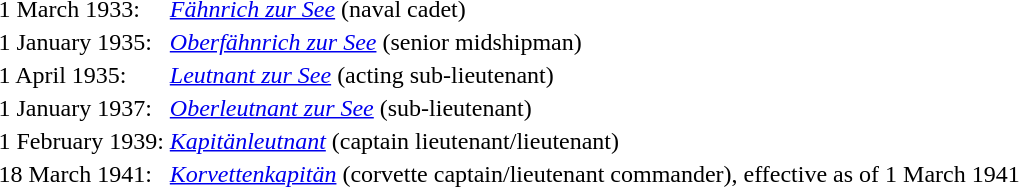<table>
<tr>
<td>1 March 1933:</td>
<td><em><a href='#'>Fähnrich zur See</a></em> (naval cadet)</td>
</tr>
<tr>
<td>1 January 1935:</td>
<td><em><a href='#'>Oberfähnrich zur See</a></em> (senior midshipman)</td>
</tr>
<tr>
<td>1 April 1935:</td>
<td><em><a href='#'>Leutnant zur See</a></em> (acting sub-lieutenant)</td>
</tr>
<tr>
<td>1 January 1937:</td>
<td><em><a href='#'>Oberleutnant zur See</a></em> (sub-lieutenant)</td>
</tr>
<tr>
<td>1 February 1939:</td>
<td><em><a href='#'>Kapitänleutnant</a></em> (captain lieutenant/lieutenant)</td>
</tr>
<tr>
<td>18 March 1941:</td>
<td><em><a href='#'>Korvettenkapitän</a></em> (corvette captain/lieutenant commander), effective as of 1 March 1941</td>
</tr>
</table>
